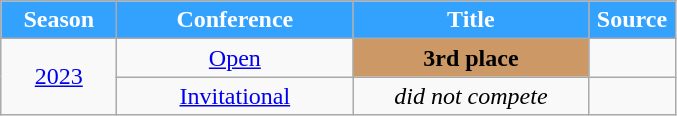<table class="wikitable">
<tr>
<th width=70px style="background: #33A2FF; color: #FFFFFF; text-align: center">Season</th>
<th width=150px style="background: #33A2FF; color: #FFFFFF">Conference</th>
<th width=150px style="background: #33A2FF; color: #FFFFFF">Title</th>
<th width=50px style="background: #33A2FF; color: #FFFFFF; text-align: center">Source</th>
</tr>
<tr align=center>
<td rowspan=2><a href='#'>2023</a></td>
<td><a href='#'>Open</a></td>
<td style="background:#CC9966;"><strong>3rd place</strong></td>
<td></td>
</tr>
<tr align=center>
<td><a href='#'>Invitational</a></td>
<td><em>did not compete</em></td>
<td></td>
</tr>
</table>
